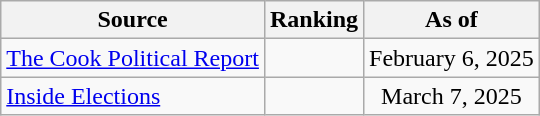<table class="wikitable" style="text-align:center">
<tr>
<th>Source</th>
<th>Ranking</th>
<th>As of</th>
</tr>
<tr>
<td align=left><a href='#'>The Cook Political Report</a></td>
<td></td>
<td>February 6, 2025</td>
</tr>
<tr>
<td align=left><a href='#'>Inside Elections</a></td>
<td></td>
<td>March 7, 2025</td>
</tr>
</table>
